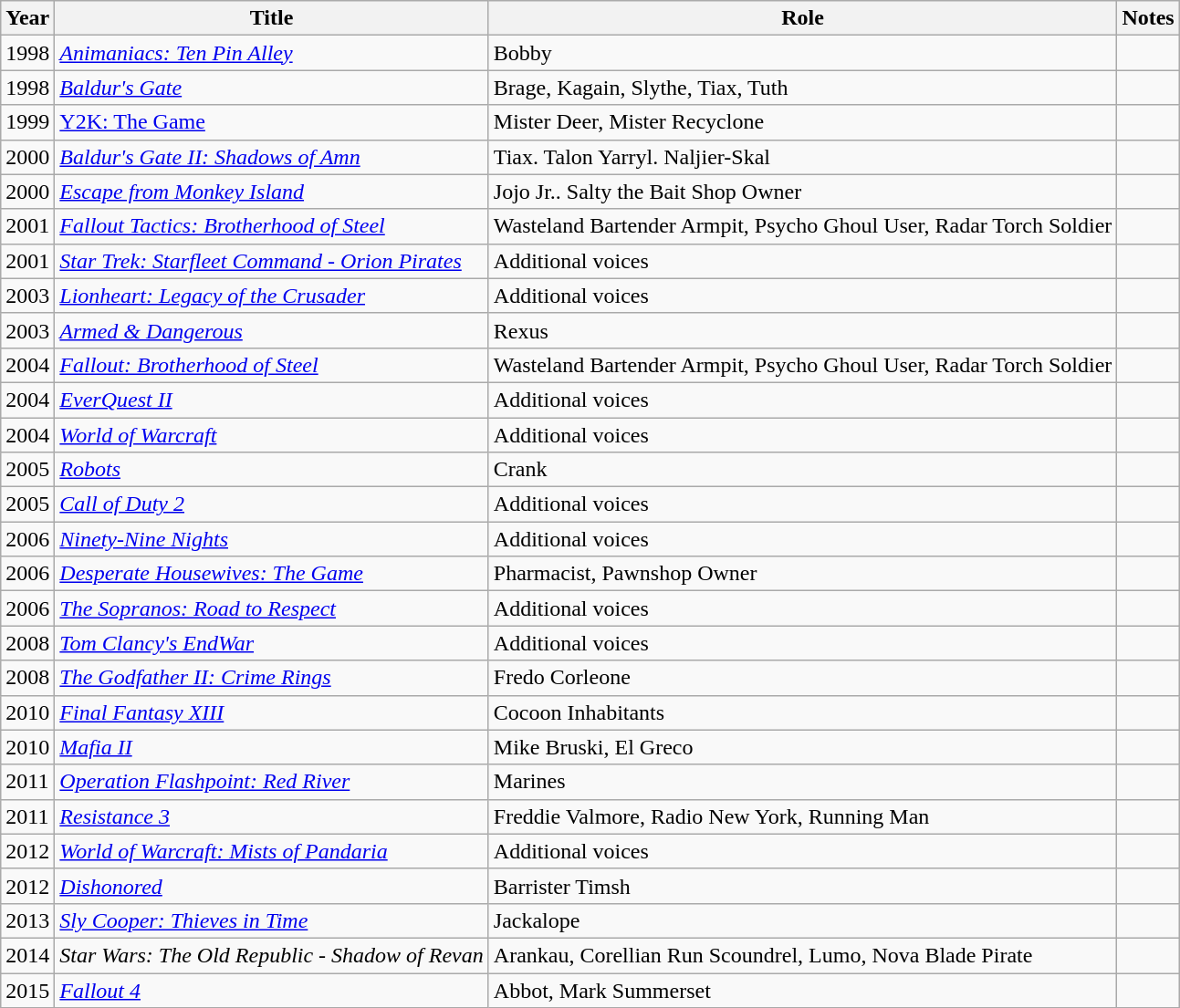<table class="wikitable sortable">
<tr>
<th>Year</th>
<th>Title</th>
<th>Role</th>
<th>Notes</th>
</tr>
<tr>
<td>1998</td>
<td><em><a href='#'>Animaniacs: Ten Pin Alley</a></em></td>
<td>Bobby</td>
<td></td>
</tr>
<tr>
<td>1998</td>
<td><em><a href='#'>Baldur's Gate</a></em></td>
<td>Brage, Kagain, Slythe, Tiax, Tuth</td>
<td></td>
</tr>
<tr>
<td>1999</td>
<td><a href='#'>Y2K: The Game</a></td>
<td>Mister Deer, Mister Recyclone</td>
<td></td>
</tr>
<tr>
<td>2000</td>
<td><em><a href='#'>Baldur's Gate II: Shadows of Amn</a></em></td>
<td>Tiax. Talon Yarryl. Naljier-Skal</td>
<td></td>
</tr>
<tr>
<td>2000</td>
<td><em><a href='#'>Escape from Monkey Island</a></em></td>
<td>Jojo Jr.. Salty the Bait Shop Owner</td>
<td></td>
</tr>
<tr>
<td>2001</td>
<td><em><a href='#'>Fallout Tactics: Brotherhood of Steel</a></em></td>
<td>Wasteland Bartender Armpit, Psycho Ghoul User, Radar Torch Soldier</td>
<td></td>
</tr>
<tr>
<td>2001</td>
<td><em><a href='#'>Star Trek: Starfleet Command - Orion Pirates</a></em></td>
<td>Additional voices</td>
<td></td>
</tr>
<tr>
<td>2003</td>
<td><em><a href='#'>Lionheart: Legacy of the Crusader</a></em></td>
<td>Additional voices</td>
<td></td>
</tr>
<tr>
<td>2003</td>
<td><em><a href='#'>Armed & Dangerous</a></em></td>
<td>Rexus</td>
<td></td>
</tr>
<tr>
<td>2004</td>
<td><em><a href='#'>Fallout: Brotherhood of Steel</a></em></td>
<td>Wasteland Bartender Armpit, Psycho Ghoul User, Radar Torch Soldier</td>
<td></td>
</tr>
<tr>
<td>2004</td>
<td><em><a href='#'>EverQuest II</a></em></td>
<td>Additional voices</td>
<td></td>
</tr>
<tr>
<td>2004</td>
<td><em><a href='#'>World of Warcraft</a></em></td>
<td>Additional voices</td>
<td></td>
</tr>
<tr>
<td>2005</td>
<td><em><a href='#'>Robots</a></em></td>
<td>Crank</td>
<td></td>
</tr>
<tr>
<td>2005</td>
<td><em><a href='#'>Call of Duty 2</a></em></td>
<td>Additional voices</td>
<td></td>
</tr>
<tr>
<td>2006</td>
<td><em><a href='#'>Ninety-Nine Nights</a></em></td>
<td>Additional voices</td>
<td></td>
</tr>
<tr>
<td>2006</td>
<td><em><a href='#'>Desperate Housewives: The Game</a></em></td>
<td>Pharmacist, Pawnshop Owner</td>
<td></td>
</tr>
<tr>
<td>2006</td>
<td><em><a href='#'>The Sopranos: Road to Respect</a></em></td>
<td>Additional voices</td>
<td></td>
</tr>
<tr>
<td>2008</td>
<td><em><a href='#'>Tom Clancy's EndWar</a></em></td>
<td>Additional voices</td>
<td></td>
</tr>
<tr>
<td>2008</td>
<td><em><a href='#'>The Godfather II: Crime Rings</a></em></td>
<td>Fredo Corleone</td>
<td></td>
</tr>
<tr>
<td>2010</td>
<td><em><a href='#'>Final Fantasy XIII</a></em></td>
<td>Cocoon Inhabitants</td>
<td></td>
</tr>
<tr>
<td>2010</td>
<td><em><a href='#'>Mafia II</a></em></td>
<td>Mike Bruski, El Greco</td>
<td></td>
</tr>
<tr>
<td>2011</td>
<td><em><a href='#'>Operation Flashpoint: Red River</a></em></td>
<td>Marines</td>
<td></td>
</tr>
<tr>
<td>2011</td>
<td><em><a href='#'>Resistance 3</a></em></td>
<td>Freddie Valmore, Radio New York, Running Man</td>
<td></td>
</tr>
<tr>
<td>2012</td>
<td><em><a href='#'>World of Warcraft: Mists of Pandaria</a></em></td>
<td>Additional voices</td>
<td></td>
</tr>
<tr>
<td>2012</td>
<td><em><a href='#'>Dishonored</a></em></td>
<td>Barrister Timsh</td>
<td></td>
</tr>
<tr>
<td>2013</td>
<td><em><a href='#'>Sly Cooper: Thieves in Time</a></em></td>
<td>Jackalope</td>
<td></td>
</tr>
<tr>
<td>2014</td>
<td><em>Star Wars: The Old Republic - Shadow of Revan</em></td>
<td>Arankau, Corellian Run Scoundrel, Lumo, Nova Blade Pirate</td>
<td></td>
</tr>
<tr>
<td>2015</td>
<td><em><a href='#'>Fallout 4</a></em></td>
<td>Abbot, Mark Summerset</td>
<td></td>
</tr>
</table>
